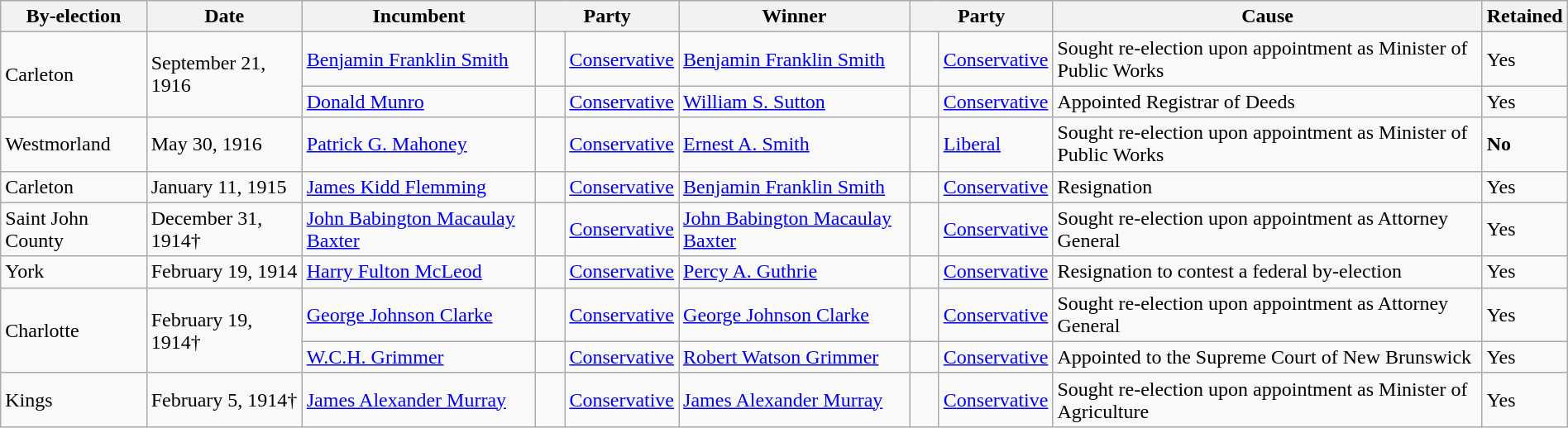<table class=wikitable style="width:100%">
<tr>
<th>By-election</th>
<th>Date</th>
<th>Incumbent</th>
<th colspan=2>Party</th>
<th>Winner</th>
<th colspan=2>Party</th>
<th>Cause</th>
<th>Retained</th>
</tr>
<tr>
<td rowspan=2>Carleton</td>
<td rowspan=2>September 21, 1916</td>
<td><a href='#'>Benjamin Franklin Smith</a></td>
<td>    </td>
<td><a href='#'>Conservative</a></td>
<td><a href='#'>Benjamin Franklin Smith</a></td>
<td>    </td>
<td><a href='#'>Conservative</a></td>
<td>Sought re-election upon appointment as Minister of Public Works</td>
<td>Yes</td>
</tr>
<tr>
<td><a href='#'>Donald Munro</a></td>
<td>    </td>
<td><a href='#'>Conservative</a></td>
<td><a href='#'>William S. Sutton</a></td>
<td>    </td>
<td><a href='#'>Conservative</a></td>
<td>Appointed Registrar of Deeds</td>
<td>Yes</td>
</tr>
<tr>
<td>Westmorland</td>
<td>May 30, 1916</td>
<td><a href='#'>Patrick G. Mahoney</a></td>
<td>    </td>
<td><a href='#'>Conservative</a></td>
<td><a href='#'>Ernest A. Smith</a></td>
<td>    </td>
<td><a href='#'>Liberal</a></td>
<td>Sought re-election upon appointment as Minister of Public Works</td>
<td><strong>No</strong></td>
</tr>
<tr>
<td>Carleton</td>
<td>January 11, 1915</td>
<td><a href='#'>James Kidd Flemming</a></td>
<td>    </td>
<td><a href='#'>Conservative</a></td>
<td><a href='#'>Benjamin Franklin Smith</a></td>
<td>    </td>
<td><a href='#'>Conservative</a></td>
<td>Resignation</td>
<td>Yes</td>
</tr>
<tr>
<td>Saint John County</td>
<td>December 31, 1914†</td>
<td><a href='#'>John Babington Macaulay Baxter</a></td>
<td>    </td>
<td><a href='#'>Conservative</a></td>
<td><a href='#'>John Babington Macaulay Baxter</a></td>
<td>    </td>
<td><a href='#'>Conservative</a></td>
<td>Sought re-election upon appointment as Attorney General</td>
<td>Yes</td>
</tr>
<tr>
<td>York</td>
<td>February 19, 1914</td>
<td><a href='#'>Harry Fulton McLeod</a></td>
<td>    </td>
<td><a href='#'>Conservative</a></td>
<td><a href='#'>Percy A. Guthrie</a></td>
<td>    </td>
<td><a href='#'>Conservative</a></td>
<td>Resignation to contest a federal by-election</td>
<td>Yes</td>
</tr>
<tr>
<td rowspan=2>Charlotte</td>
<td rowspan=2>February 19, 1914†</td>
<td><a href='#'>George Johnson Clarke</a></td>
<td>    </td>
<td><a href='#'>Conservative</a></td>
<td><a href='#'>George Johnson Clarke</a></td>
<td>    </td>
<td><a href='#'>Conservative</a></td>
<td>Sought re-election upon appointment as Attorney General</td>
<td>Yes</td>
</tr>
<tr>
<td><a href='#'>W.C.H. Grimmer</a></td>
<td>    </td>
<td><a href='#'>Conservative</a></td>
<td><a href='#'>Robert Watson Grimmer</a></td>
<td>    </td>
<td><a href='#'>Conservative</a></td>
<td>Appointed to the Supreme Court of New Brunswick</td>
<td>Yes</td>
</tr>
<tr>
<td>Kings</td>
<td>February 5, 1914†</td>
<td><a href='#'>James Alexander Murray</a></td>
<td>    </td>
<td><a href='#'>Conservative</a></td>
<td><a href='#'>James Alexander Murray</a></td>
<td>    </td>
<td><a href='#'>Conservative</a></td>
<td>Sought re-election upon appointment as Minister of Agriculture</td>
<td>Yes</td>
</tr>
</table>
